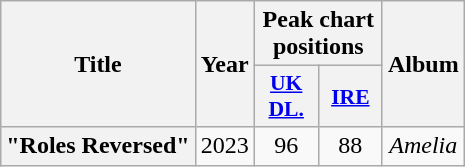<table class="wikitable plainrowheaders" style="text-align:center">
<tr>
<th rowspan="2">Title</th>
<th rowspan="2">Year</th>
<th colspan="2">Peak chart positions</th>
<th rowspan="2">Album</th>
</tr>
<tr>
<th scope="col" style="width:2.5em;font-size:90%;"><a href='#'>UK DL.</a><br></th>
<th scope="col" style="width:2.5em;font-size:90%;"><a href='#'>IRE</a><br></th>
</tr>
<tr>
<th scope="row">"Roles Reversed"</th>
<td>2023</td>
<td>96</td>
<td>88</td>
<td><em>Amelia</em></td>
</tr>
</table>
